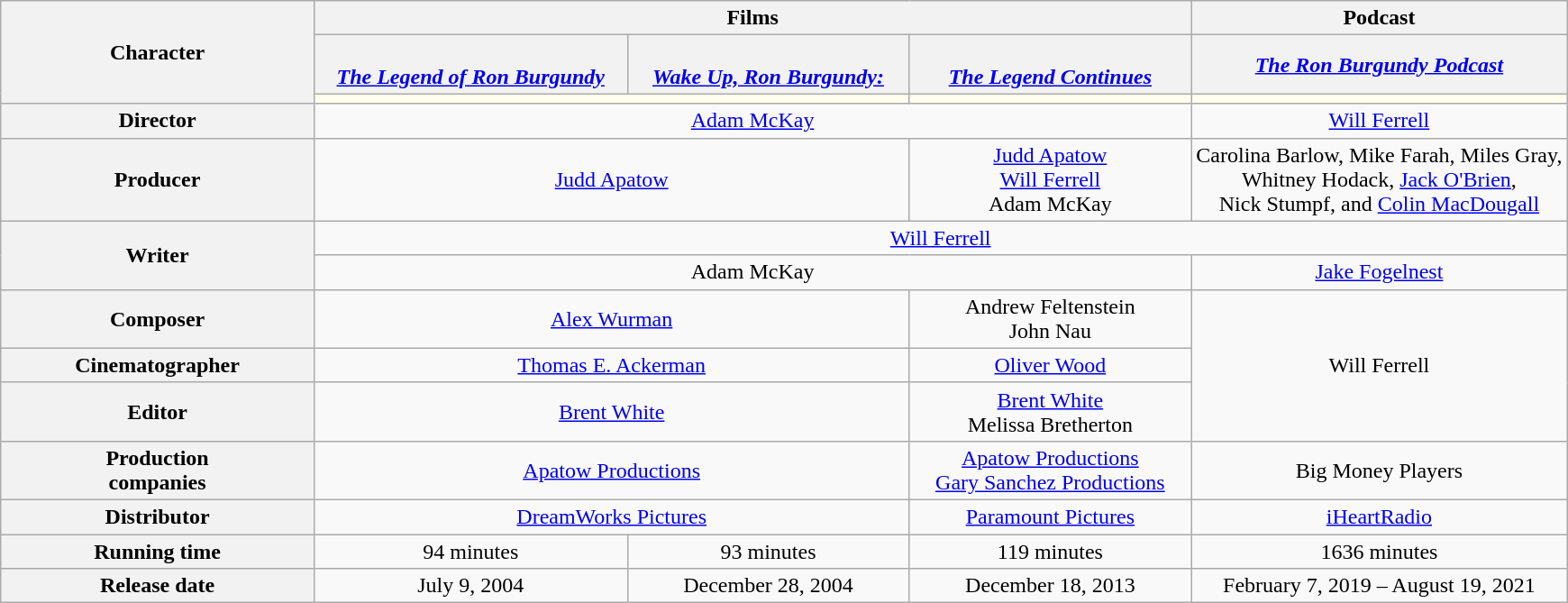<table class="wikitable" style="text-align:center" width:99%;>
<tr>
<th rowspan="3" width="20%">Character</th>
<th colspan="3" align="center">Films</th>
<th align="center">Podcast</th>
</tr>
<tr>
<th align="center" width="20%"><em><a href='#'><br>The Legend of Ron Burgundy</a></em></th>
<th align="center" width="18%"><em><a href='#'><br>Wake Up, Ron Burgundy:<br></a></em></th>
<th align="center" width="18%"><em><a href='#'><br>The Legend Continues</a></em></th>
<th align="center" width="24%"><em><a href='#'>The Ron Burgundy Podcast</a></em></th>
</tr>
<tr>
<td colspan="2" style="background:ivory;"></td>
<td style="background:ivory;"></td>
<td style="background:ivory;"></td>
</tr>
<tr>
<th>Director</th>
<td colspan="3"><a href='#'>Adam McKay</a></td>
<td><a href='#'>Will Ferrell</a></td>
</tr>
<tr>
<th>Producer</th>
<td colspan="2"><a href='#'>Judd Apatow</a></td>
<td><a href='#'>Judd Apatow</a><br><a href='#'>Will Ferrell</a><br>Adam McKay</td>
<td>Carolina Barlow, Mike Farah, Miles Gray,<br>Whitney Hodack, <a href='#'>Jack O'Brien</a>,<br>Nick Stumpf, and <a href='#'>Colin MacDougall</a></td>
</tr>
<tr>
<th rowspan="2">Writer</th>
<td colspan="4"><a href='#'>Will Ferrell</a></td>
</tr>
<tr>
<td colspan="3">Adam McKay</td>
<td><a href='#'>Jake Fogelnest</a></td>
</tr>
<tr>
<th>Composer</th>
<td colspan="2"><a href='#'>Alex Wurman</a></td>
<td>Andrew Feltenstein<br>John Nau</td>
<td rowspan="3">Will Ferrell</td>
</tr>
<tr>
<th>Cinematographer</th>
<td colspan="2"><a href='#'>Thomas E. Ackerman</a></td>
<td><a href='#'>Oliver Wood</a></td>
</tr>
<tr>
<th>Editor</th>
<td colspan="2"><a href='#'>Brent White</a></td>
<td style="text-align:center;"><a href='#'>Brent White</a><br>Melissa Bretherton</td>
</tr>
<tr>
<th>Production<br>companies</th>
<td colspan="2"><a href='#'>Apatow Productions</a></td>
<td><a href='#'>Apatow Productions</a><br><a href='#'>Gary Sanchez Productions</a></td>
<td>Big Money Players</td>
</tr>
<tr>
<th>Distributor</th>
<td colspan="2"><a href='#'>DreamWorks Pictures</a></td>
<td><a href='#'>Paramount Pictures</a></td>
<td><a href='#'>iHeartRadio</a></td>
</tr>
<tr>
<th>Running time</th>
<td>94 minutes</td>
<td>93 minutes</td>
<td>119 minutes</td>
<td>1636 minutes</td>
</tr>
<tr>
<th>Release date</th>
<td>July 9, 2004</td>
<td>December 28, 2004</td>
<td>December 18, 2013</td>
<td>February 7, 2019 – August 19, 2021</td>
</tr>
</table>
